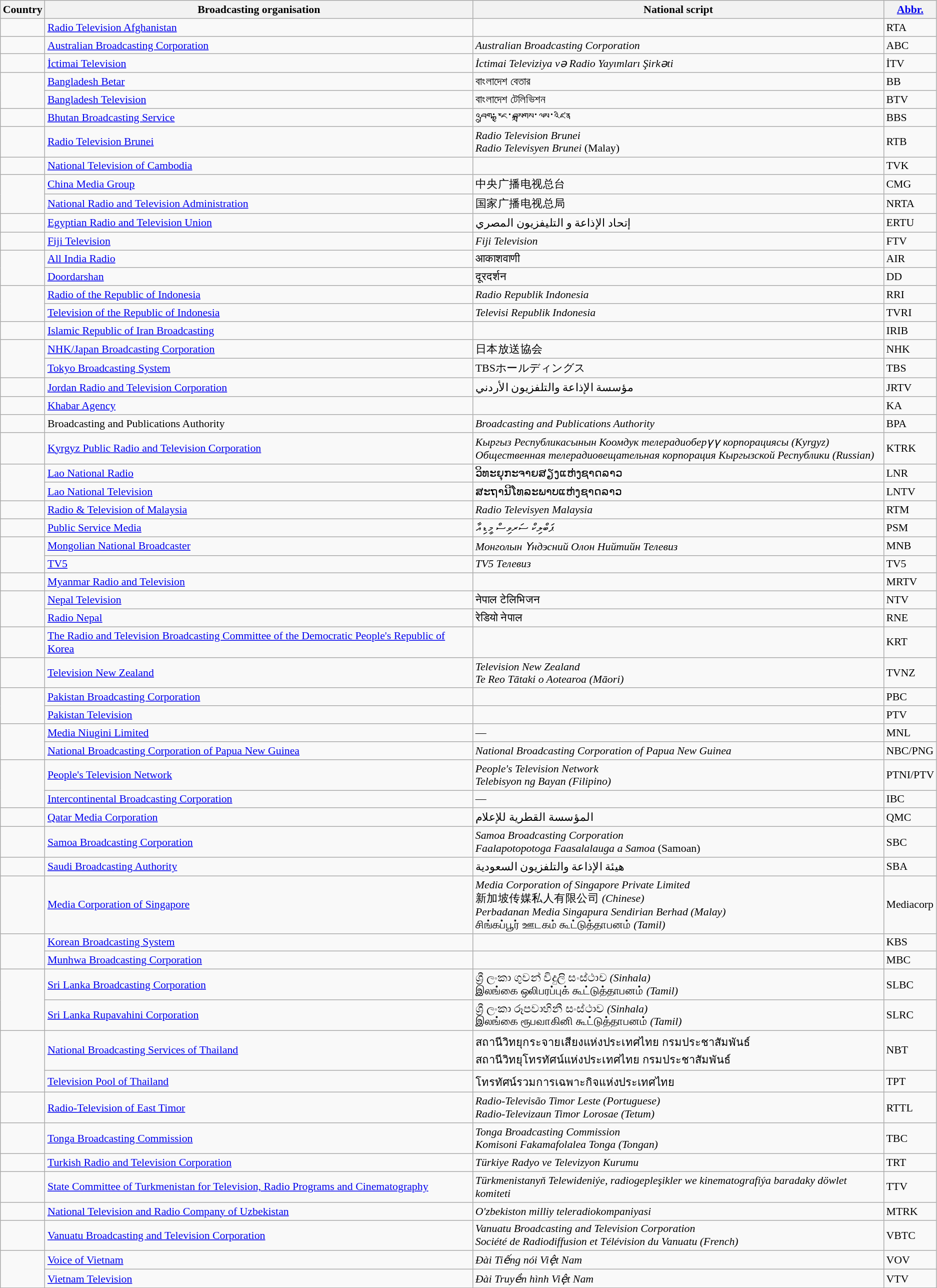<table class="wikitable sortable" style="font-size:91%;">
<tr>
<th>Country</th>
<th>Broadcasting organisation</th>
<th>National script</th>
<th><a href='#'>Abbr.</a></th>
</tr>
<tr>
<td></td>
<td><a href='#'>Radio Television Afghanistan</a></td>
<td></td>
<td>RTA</td>
</tr>
<tr>
<td></td>
<td><a href='#'>Australian Broadcasting Corporation</a></td>
<td><em>Australian Broadcasting Corporation</em></td>
<td>ABC</td>
</tr>
<tr>
<td></td>
<td><a href='#'>İctimai Television</a></td>
<td><em>İctimai Televiziya və Radio Yayımları Şirkəti</em></td>
<td>İTV</td>
</tr>
<tr>
<td rowspan="2"></td>
<td><a href='#'>Bangladesh Betar</a></td>
<td>বাংলাদেশ বেতার</td>
<td>BB</td>
</tr>
<tr>
<td><a href='#'>Bangladesh Television</a></td>
<td>বাংলাদেশ টেলিভিশন</td>
<td>BTV</td>
</tr>
<tr>
<td></td>
<td><a href='#'>Bhutan Broadcasting Service</a></td>
<td>འབྲུག་རྒྱང་བསྒྲགས་ལས་འཛིན</td>
<td>BBS</td>
</tr>
<tr>
<td></td>
<td><a href='#'>Radio Television Brunei</a></td>
<td><em>Radio Television Brunei</em><br><em>Radio Televisyen Brunei</em> (Malay)</td>
<td>RTB</td>
</tr>
<tr>
<td></td>
<td><a href='#'>National Television of Cambodia</a></td>
<td></td>
<td>TVK</td>
</tr>
<tr>
<td rowspan="2"></td>
<td><a href='#'>China Media Group</a></td>
<td>中央广播电视总台</td>
<td>CMG</td>
</tr>
<tr>
<td><a href='#'>National Radio and Television Administration</a></td>
<td>国家广播电视总局</td>
<td>NRTA</td>
</tr>
<tr>
<td></td>
<td><a href='#'>Egyptian Radio and Television Union</a></td>
<td>إتحاد الإذاعة و التليفزيون المصري</td>
<td>ERTU</td>
</tr>
<tr>
<td></td>
<td><a href='#'>Fiji Television</a></td>
<td><em>Fiji Television</em></td>
<td>FTV</td>
</tr>
<tr>
<td rowspan="2"></td>
<td><a href='#'>All India Radio</a></td>
<td>आकाशवाणी</td>
<td>AIR</td>
</tr>
<tr>
<td><a href='#'>Doordarshan</a></td>
<td>दूरदर्शन</td>
<td>DD</td>
</tr>
<tr>
<td rowspan="2"></td>
<td><a href='#'>Radio of the Republic of Indonesia</a></td>
<td><em>Radio Republik Indonesia</em></td>
<td>RRI</td>
</tr>
<tr>
<td><a href='#'>Television of the Republic of Indonesia</a></td>
<td><em>Televisi Republik Indonesia</em></td>
<td>TVRI</td>
</tr>
<tr>
<td></td>
<td><a href='#'>Islamic Republic of Iran Broadcasting</a></td>
<td></td>
<td>IRIB</td>
</tr>
<tr>
<td rowspan="2"></td>
<td><a href='#'>NHK/Japan Broadcasting Corporation</a></td>
<td>日本放送協会</td>
<td>NHK</td>
</tr>
<tr>
<td><a href='#'>Tokyo Broadcasting System</a></td>
<td>TBSホールディングス</td>
<td>TBS</td>
</tr>
<tr>
<td></td>
<td><a href='#'>Jordan Radio and Television Corporation</a></td>
<td>مؤسسة الإذاعة والتلفزيون الأردني</td>
<td>JRTV</td>
</tr>
<tr>
<td></td>
<td><a href='#'>Khabar Agency</a></td>
<td><em></em></td>
<td>KA</td>
</tr>
<tr>
<td></td>
<td>Broadcasting and Publications Authority</td>
<td><em>Broadcasting and Publications Authority</em></td>
<td>BPA</td>
</tr>
<tr>
<td></td>
<td><a href='#'>Kyrgyz Public Radio and Television Corporation</a></td>
<td><em>Кыргыз Республикасынын Коомдук телерадиоберүү корпорациясы (Kyrgyz)</em><br><em>Общественная телерадиовещательная корпорация Кыргызской Республики (Russian)</em></td>
<td>KTRK</td>
</tr>
<tr>
<td rowspan="2"></td>
<td><a href='#'>Lao National Radio</a></td>
<td>ວິທະຍຸກະຈາຍສຽງແຫ່ງຊາດລາວ</td>
<td>LNR</td>
</tr>
<tr>
<td><a href='#'>Lao National Television</a></td>
<td>ສະຖານີໂທລະພາບແຫ່ງຊາດລາວ</td>
<td>LNTV</td>
</tr>
<tr>
<td></td>
<td><a href='#'>Radio & Television of Malaysia</a></td>
<td><em>Radio Televisyen Malaysia</em></td>
<td>RTM</td>
</tr>
<tr>
<td></td>
<td><a href='#'>Public Service Media</a></td>
<td>ޕަބްލިކް ސަރވިސް މީޑިއާ</td>
<td>PSM</td>
</tr>
<tr>
<td rowspan="2"></td>
<td><a href='#'>Mongolian National Broadcaster</a></td>
<td><em>Монголын Үндэсний Олон Нийтийн Телевиз</em></td>
<td>MNB</td>
</tr>
<tr>
<td><a href='#'>TV5</a></td>
<td><em>TV5 Телевиз</em></td>
<td>TV5</td>
</tr>
<tr>
<td></td>
<td><a href='#'>Myanmar Radio and Television</a></td>
<td></td>
<td>MRTV</td>
</tr>
<tr>
<td rowspan="2"></td>
<td><a href='#'>Nepal Television</a></td>
<td>नेपाल टेलिभिजन</td>
<td>NTV</td>
</tr>
<tr>
<td><a href='#'>Radio Nepal</a></td>
<td>रेडियो नेपाल</td>
<td>RNE</td>
</tr>
<tr>
<td></td>
<td><a href='#'>The Radio and Television Broadcasting Committee of the Democratic People's Republic of Korea</a></td>
<td></td>
<td>KRT</td>
</tr>
<tr>
<td></td>
<td><a href='#'>Television New Zealand</a></td>
<td><em>Television New Zealand</em><br><em>Te Reo Tātaki o Aotearoa (Māori)</em></td>
<td>TVNZ</td>
</tr>
<tr>
<td rowspan="2"></td>
<td><a href='#'>Pakistan Broadcasting Corporation</a></td>
<td></td>
<td>PBC</td>
</tr>
<tr>
<td><a href='#'>Pakistan Television</a></td>
<td></td>
<td>PTV</td>
</tr>
<tr>
<td rowspan="2"></td>
<td><a href='#'>Media Niugini Limited</a></td>
<td>—</td>
<td>MNL</td>
</tr>
<tr>
<td><a href='#'>National Broadcasting Corporation of Papua New Guinea</a></td>
<td><em>National Broadcasting Corporation of Papua New Guinea</em></td>
<td>NBC/PNG</td>
</tr>
<tr>
<td rowspan="2"></td>
<td><a href='#'>People's Television Network</a></td>
<td><em>People's Television Network</em><br><em>Telebisyon ng Bayan (Filipino)</em></td>
<td>PTNI/PTV</td>
</tr>
<tr>
<td><a href='#'>Intercontinental Broadcasting Corporation</a></td>
<td>—</td>
<td>IBC</td>
</tr>
<tr>
<td></td>
<td><a href='#'>Qatar Media Corporation</a></td>
<td>المؤسسة القطرية للإعلام</td>
<td>QMC</td>
</tr>
<tr>
<td></td>
<td><a href='#'>Samoa Broadcasting Corporation</a></td>
<td><em>Samoa Broadcasting Corporation</em><br><em>Faalapotopotoga Faasalalauga a Samoa</em> (Samoan)</td>
<td>SBC</td>
</tr>
<tr>
<td></td>
<td><a href='#'>Saudi Broadcasting Authority</a></td>
<td>هيئة الإذاعة والتلفزيون السعودية</td>
<td>SBA</td>
</tr>
<tr>
<td></td>
<td><a href='#'>Media Corporation of Singapore</a></td>
<td><em>Media Corporation of Singapore Private Limited</em><br>新加坡传媒私人有限公司 <em>(Chinese)</em><br><em>Perbadanan Media Singapura Sendirian Berhad (Malay)</em><br>சிங்கப்பூர் ஊடகம் கூட்டுத்தாபனம் <em>(Tamil)</em></td>
<td>Mediacorp</td>
</tr>
<tr>
<td rowspan="2"></td>
<td><a href='#'>Korean Broadcasting System</a></td>
<td></td>
<td>KBS</td>
</tr>
<tr>
<td><a href='#'>Munhwa Broadcasting Corporation</a></td>
<td></td>
<td>MBC</td>
</tr>
<tr>
<td rowspan="2"></td>
<td><a href='#'>Sri Lanka Broadcasting Corporation</a></td>
<td>ශ්‍රී ලංකා ගුවන් විදුලි සංස්ථාච <em>(Sinhala)</em><br>இலங்கை ஒலிபரப்புக் கூட்டுத்தாபனம் <em>(Tamil)</em></td>
<td>SLBC</td>
</tr>
<tr>
<td><a href='#'>Sri Lanka Rupavahini Corporation</a></td>
<td>ශ්‍රී ලංකා රූපවාහිනී සංස්ථාව <em>(Sinhala)</em><br>இலங்கை ரூபவாகினி கூட்டுத்தாபனம் <em>(Tamil)</em></td>
<td>SLRC</td>
</tr>
<tr>
<td rowspan="2"></td>
<td><a href='#'>National Broadcasting Services of Thailand</a></td>
<td>สถานีวิทยุกระจายเสียงแห่งประเทศไทย กรมประชาสัมพันธ์<br>สถานีวิทยุโทรทัศน์แห่งประเทศไทย กรมประชาสัมพันธ์</td>
<td>NBT</td>
</tr>
<tr>
<td><a href='#'>Television Pool of Thailand</a></td>
<td>โทรทัศน์รวมการเฉพาะกิจแห่งประเทศไทย</td>
<td>TPT</td>
</tr>
<tr>
<td></td>
<td><a href='#'>Radio-Television of East Timor</a></td>
<td><em>Radio-Televisão Timor Leste (Portuguese)</em><br><em>Radio-Televizaun Timor Lorosae (Tetum)</em></td>
<td>RTTL</td>
</tr>
<tr>
<td></td>
<td><a href='#'>Tonga Broadcasting Commission</a></td>
<td><em>Tonga Broadcasting Commission</em><br><em>Komisoni Fakamafolalea Tonga (Tongan)</em></td>
<td>TBC</td>
</tr>
<tr>
<td></td>
<td><a href='#'>Turkish Radio and Television Corporation</a></td>
<td><em>Türkiye Radyo ve Televizyon Kurumu</em></td>
<td>TRT</td>
</tr>
<tr>
<td></td>
<td><a href='#'>State Committee of Turkmenistan for Television, Radio Programs and Cinematography</a></td>
<td><em>Türkmenistanyň Telewideniýe, radiogepleşikler we kinematografiýa baradaky döwlet komiteti</em></td>
<td>TTV</td>
</tr>
<tr>
<td></td>
<td><a href='#'>National Television and Radio Company of Uzbekistan</a></td>
<td><em>O'zbekiston milliy teleradiokompaniyasi</em></td>
<td>MTRK</td>
</tr>
<tr>
<td></td>
<td><a href='#'>Vanuatu Broadcasting and Television Corporation</a></td>
<td><em>Vanuatu Broadcasting and Television Corporation</em><br><em>Société de Radiodiffusion et Télévision du Vanuatu (French)</em></td>
<td>VBTC</td>
</tr>
<tr>
<td rowspan="3"></td>
<td><a href='#'>Voice of Vietnam</a></td>
<td><em>Đài Tiếng nói Việt Nam</em></td>
<td>VOV</td>
</tr>
<tr>
<td><a href='#'>Vietnam Television</a></td>
<td><em>Đài Truyền hình Việt Nam</em></td>
<td>VTV</td>
</tr>
</table>
